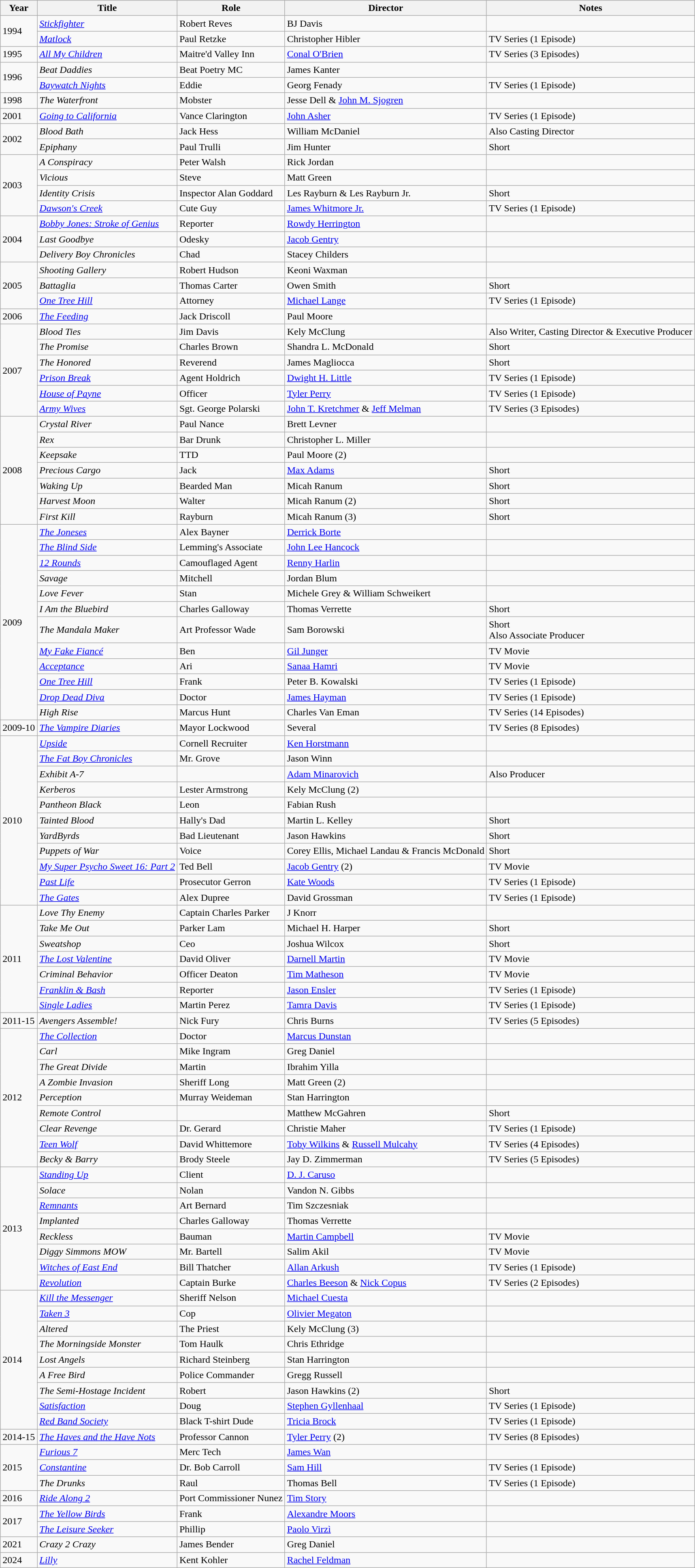<table class="wikitable sortable">
<tr>
<th>Year</th>
<th>Title</th>
<th>Role</th>
<th>Director</th>
<th>Notes</th>
</tr>
<tr>
<td rowspan=2>1994</td>
<td><em><a href='#'>Stickfighter</a></em></td>
<td>Robert Reves</td>
<td>BJ Davis</td>
<td></td>
</tr>
<tr>
<td><em><a href='#'>Matlock</a></em></td>
<td>Paul Retzke</td>
<td>Christopher Hibler</td>
<td>TV Series (1 Episode)</td>
</tr>
<tr>
<td rowspan=1>1995</td>
<td><em><a href='#'>All My Children</a></em></td>
<td>Maitre'd Valley Inn</td>
<td><a href='#'>Conal O'Brien</a></td>
<td>TV Series (3 Episodes)</td>
</tr>
<tr>
<td rowspan=2>1996</td>
<td><em>Beat Daddies</em></td>
<td>Beat Poetry MC</td>
<td>James Kanter</td>
<td></td>
</tr>
<tr>
<td><em><a href='#'>Baywatch Nights</a></em></td>
<td>Eddie</td>
<td>Georg Fenady</td>
<td>TV Series (1 Episode)</td>
</tr>
<tr>
<td rowspan=1>1998</td>
<td><em>The Waterfront</em></td>
<td>Mobster</td>
<td>Jesse Dell & <a href='#'>John M. Sjogren</a></td>
<td></td>
</tr>
<tr>
<td rowspan=1>2001</td>
<td><em><a href='#'>Going to California</a></em></td>
<td>Vance Clarington</td>
<td><a href='#'>John Asher</a></td>
<td>TV Series (1 Episode)</td>
</tr>
<tr>
<td rowspan=2>2002</td>
<td><em>Blood Bath</em></td>
<td>Jack Hess</td>
<td>William McDaniel</td>
<td>Also Casting Director</td>
</tr>
<tr>
<td><em>Epiphany</em></td>
<td>Paul Trulli</td>
<td>Jim Hunter</td>
<td>Short</td>
</tr>
<tr>
<td rowspan=4>2003</td>
<td><em>A Conspiracy</em></td>
<td>Peter Walsh</td>
<td>Rick Jordan</td>
<td></td>
</tr>
<tr>
<td><em>Vicious</em></td>
<td>Steve</td>
<td>Matt Green</td>
<td></td>
</tr>
<tr>
<td><em>Identity Crisis</em></td>
<td>Inspector Alan Goddard</td>
<td>Les Rayburn & Les Rayburn Jr.</td>
<td>Short</td>
</tr>
<tr>
<td><em><a href='#'>Dawson's Creek</a></em></td>
<td>Cute Guy</td>
<td><a href='#'>James Whitmore Jr.</a></td>
<td>TV Series (1 Episode)</td>
</tr>
<tr>
<td rowspan=3>2004</td>
<td><em><a href='#'>Bobby Jones: Stroke of Genius</a></em></td>
<td>Reporter</td>
<td><a href='#'>Rowdy Herrington</a></td>
<td></td>
</tr>
<tr>
<td><em>Last Goodbye</em></td>
<td>Odesky</td>
<td><a href='#'>Jacob Gentry</a></td>
<td></td>
</tr>
<tr>
<td><em>Delivery Boy Chronicles</em></td>
<td>Chad</td>
<td>Stacey Childers</td>
<td></td>
</tr>
<tr>
<td rowspan=3>2005</td>
<td><em>Shooting Gallery</em></td>
<td>Robert Hudson</td>
<td>Keoni Waxman</td>
<td></td>
</tr>
<tr>
<td><em>Battaglia</em></td>
<td>Thomas Carter</td>
<td>Owen Smith</td>
<td>Short</td>
</tr>
<tr>
<td><em><a href='#'>One Tree Hill</a></em></td>
<td>Attorney</td>
<td><a href='#'>Michael Lange</a></td>
<td>TV Series (1 Episode)</td>
</tr>
<tr>
<td rowspan=1>2006</td>
<td><em><a href='#'>The Feeding</a></em></td>
<td>Jack Driscoll</td>
<td>Paul Moore</td>
<td></td>
</tr>
<tr>
<td rowspan=6>2007</td>
<td><em>Blood Ties</em></td>
<td>Jim Davis</td>
<td>Kely McClung</td>
<td>Also Writer, Casting Director & Executive Producer</td>
</tr>
<tr>
<td><em>The Promise</em></td>
<td>Charles Brown</td>
<td>Shandra L. McDonald</td>
<td>Short</td>
</tr>
<tr>
<td><em>The Honored</em></td>
<td>Reverend</td>
<td>James Magliocca</td>
<td>Short</td>
</tr>
<tr>
<td><em><a href='#'>Prison Break</a></em></td>
<td>Agent Holdrich</td>
<td><a href='#'>Dwight H. Little</a></td>
<td>TV Series (1 Episode)</td>
</tr>
<tr>
<td><em><a href='#'>House of Payne</a></em></td>
<td>Officer</td>
<td><a href='#'>Tyler Perry</a></td>
<td>TV Series (1 Episode)</td>
</tr>
<tr>
<td><em><a href='#'>Army Wives</a></em></td>
<td>Sgt. George Polarski</td>
<td><a href='#'>John T. Kretchmer</a> & <a href='#'>Jeff Melman</a></td>
<td>TV Series (3 Episodes)</td>
</tr>
<tr>
<td rowspan=7>2008</td>
<td><em>Crystal River</em></td>
<td>Paul Nance</td>
<td>Brett Levner</td>
<td></td>
</tr>
<tr>
<td><em>Rex</em></td>
<td>Bar Drunk</td>
<td>Christopher L. Miller</td>
<td></td>
</tr>
<tr>
<td><em>Keepsake</em></td>
<td>TTD</td>
<td>Paul Moore (2)</td>
<td></td>
</tr>
<tr>
<td><em>Precious Cargo</em></td>
<td>Jack</td>
<td><a href='#'>Max Adams</a></td>
<td>Short</td>
</tr>
<tr>
<td><em>Waking Up</em></td>
<td>Bearded Man</td>
<td>Micah Ranum</td>
<td>Short</td>
</tr>
<tr>
<td><em>Harvest Moon</em></td>
<td>Walter</td>
<td>Micah Ranum (2)</td>
<td>Short</td>
</tr>
<tr>
<td><em>First Kill</em></td>
<td>Rayburn</td>
<td>Micah Ranum (3)</td>
<td>Short</td>
</tr>
<tr>
<td rowspan=12>2009</td>
<td><em><a href='#'>The Joneses</a></em></td>
<td>Alex Bayner</td>
<td><a href='#'>Derrick Borte</a></td>
<td></td>
</tr>
<tr>
<td><em><a href='#'>The Blind Side</a></em></td>
<td>Lemming's Associate</td>
<td><a href='#'>John Lee Hancock</a></td>
<td></td>
</tr>
<tr>
<td><em><a href='#'>12 Rounds</a></em></td>
<td>Camouflaged Agent</td>
<td><a href='#'>Renny Harlin</a></td>
<td></td>
</tr>
<tr>
<td><em>Savage</em></td>
<td>Mitchell</td>
<td>Jordan Blum</td>
<td></td>
</tr>
<tr>
<td><em>Love Fever</em></td>
<td>Stan</td>
<td>Michele Grey & William Schweikert</td>
<td></td>
</tr>
<tr>
<td><em>I Am the Bluebird</em></td>
<td>Charles Galloway</td>
<td>Thomas Verrette</td>
<td>Short</td>
</tr>
<tr>
<td><em>The Mandala Maker</em></td>
<td>Art Professor Wade</td>
<td>Sam Borowski</td>
<td>Short<br>Also Associate Producer</td>
</tr>
<tr>
<td><em><a href='#'>My Fake Fiancé</a></em></td>
<td>Ben</td>
<td><a href='#'>Gil Junger</a></td>
<td>TV Movie</td>
</tr>
<tr>
<td><em><a href='#'>Acceptance</a></em></td>
<td>Ari</td>
<td><a href='#'>Sanaa Hamri</a></td>
<td>TV Movie</td>
</tr>
<tr>
<td><em><a href='#'>One Tree Hill</a></em></td>
<td>Frank</td>
<td>Peter B. Kowalski</td>
<td>TV Series (1 Episode)</td>
</tr>
<tr>
<td><em><a href='#'>Drop Dead Diva</a></em></td>
<td>Doctor</td>
<td><a href='#'>James Hayman</a></td>
<td>TV Series (1 Episode)</td>
</tr>
<tr>
<td><em>High Rise</em></td>
<td>Marcus Hunt</td>
<td>Charles Van Eman</td>
<td>TV Series (14 Episodes)</td>
</tr>
<tr>
<td rowspan=1>2009-10</td>
<td><em><a href='#'>The Vampire Diaries</a></em></td>
<td>Mayor Lockwood</td>
<td>Several</td>
<td>TV Series (8 Episodes)</td>
</tr>
<tr>
<td rowspan=11>2010</td>
<td><em><a href='#'>Upside</a></em></td>
<td>Cornell Recruiter</td>
<td><a href='#'>Ken Horstmann</a></td>
<td></td>
</tr>
<tr>
<td><em><a href='#'>The Fat Boy Chronicles</a></em></td>
<td>Mr. Grove</td>
<td>Jason Winn</td>
<td></td>
</tr>
<tr>
<td><em>Exhibit A-7</em></td>
<td></td>
<td><a href='#'>Adam Minarovich</a></td>
<td>Also Producer</td>
</tr>
<tr>
<td><em>Kerberos</em></td>
<td>Lester Armstrong</td>
<td>Kely McClung (2)</td>
<td></td>
</tr>
<tr>
<td><em>Pantheon Black</em></td>
<td>Leon</td>
<td>Fabian Rush</td>
<td></td>
</tr>
<tr>
<td><em>Tainted Blood</em></td>
<td>Hally's Dad</td>
<td>Martin L. Kelley</td>
<td>Short</td>
</tr>
<tr>
<td><em>YardByrds</em></td>
<td>Bad Lieutenant</td>
<td>Jason Hawkins</td>
<td>Short</td>
</tr>
<tr>
<td><em>Puppets of War</em></td>
<td>Voice</td>
<td>Corey Ellis, Michael Landau & Francis McDonald</td>
<td>Short</td>
</tr>
<tr>
<td><em><a href='#'>My Super Psycho Sweet 16: Part 2</a></em></td>
<td>Ted Bell</td>
<td><a href='#'>Jacob Gentry</a> (2)</td>
<td>TV Movie</td>
</tr>
<tr>
<td><em><a href='#'>Past Life</a></em></td>
<td>Prosecutor Gerron</td>
<td><a href='#'>Kate Woods</a></td>
<td>TV Series (1 Episode)</td>
</tr>
<tr>
<td><em><a href='#'>The Gates</a></em></td>
<td>Alex Dupree</td>
<td>David Grossman</td>
<td>TV Series (1 Episode)</td>
</tr>
<tr>
<td rowspan=7>2011</td>
<td><em>Love Thy Enemy</em></td>
<td>Captain Charles Parker</td>
<td>J Knorr</td>
<td></td>
</tr>
<tr>
<td><em>Take Me Out</em></td>
<td>Parker Lam</td>
<td>Michael H. Harper</td>
<td>Short</td>
</tr>
<tr>
<td><em>Sweatshop</em></td>
<td>Ceo</td>
<td>Joshua Wilcox</td>
<td>Short</td>
</tr>
<tr>
<td><em><a href='#'>The Lost Valentine</a></em></td>
<td>David Oliver</td>
<td><a href='#'>Darnell Martin</a></td>
<td>TV Movie</td>
</tr>
<tr>
<td><em>Criminal Behavior</em></td>
<td>Officer Deaton</td>
<td><a href='#'>Tim Matheson</a></td>
<td>TV Movie</td>
</tr>
<tr>
<td><em><a href='#'>Franklin & Bash</a></em></td>
<td>Reporter</td>
<td><a href='#'>Jason Ensler</a></td>
<td>TV Series (1 Episode)</td>
</tr>
<tr>
<td><em><a href='#'>Single Ladies</a></em></td>
<td>Martin Perez</td>
<td><a href='#'>Tamra Davis</a></td>
<td>TV Series (1 Episode)</td>
</tr>
<tr>
<td rowspan=1>2011-15</td>
<td><em>Avengers Assemble!</em></td>
<td>Nick Fury</td>
<td>Chris Burns</td>
<td>TV Series (5 Episodes)</td>
</tr>
<tr>
<td rowspan=9>2012</td>
<td><em><a href='#'>The Collection</a></em></td>
<td>Doctor</td>
<td><a href='#'>Marcus Dunstan</a></td>
<td></td>
</tr>
<tr>
<td><em>Carl</em></td>
<td>Mike Ingram</td>
<td>Greg Daniel</td>
<td></td>
</tr>
<tr>
<td><em>The Great Divide</em></td>
<td>Martin</td>
<td>Ibrahim Yilla</td>
<td></td>
</tr>
<tr>
<td><em>A Zombie Invasion</em></td>
<td>Sheriff Long</td>
<td>Matt Green (2)</td>
<td></td>
</tr>
<tr>
<td><em>Perception</em></td>
<td>Murray Weideman</td>
<td>Stan Harrington</td>
<td></td>
</tr>
<tr>
<td><em>Remote Control</em></td>
<td></td>
<td>Matthew McGahren</td>
<td>Short</td>
</tr>
<tr>
<td><em>Clear Revenge</em></td>
<td>Dr. Gerard</td>
<td>Christie Maher</td>
<td>TV Series (1 Episode)</td>
</tr>
<tr>
<td><em><a href='#'>Teen Wolf</a></em></td>
<td>David Whittemore</td>
<td><a href='#'>Toby Wilkins</a> & <a href='#'>Russell Mulcahy</a></td>
<td>TV Series (4 Episodes)</td>
</tr>
<tr>
<td><em>Becky & Barry</em></td>
<td>Brody Steele</td>
<td>Jay D. Zimmerman</td>
<td>TV Series (5 Episodes)</td>
</tr>
<tr>
<td rowspan=8>2013</td>
<td><em><a href='#'>Standing Up</a></em></td>
<td>Client</td>
<td><a href='#'>D. J. Caruso</a></td>
<td></td>
</tr>
<tr>
<td><em>Solace</em></td>
<td>Nolan</td>
<td>Vandon N. Gibbs</td>
<td></td>
</tr>
<tr>
<td><em><a href='#'>Remnants</a></em></td>
<td>Art Bernard</td>
<td>Tim Szczesniak</td>
<td></td>
</tr>
<tr>
<td><em>Implanted</em></td>
<td>Charles Galloway</td>
<td>Thomas Verrette</td>
<td></td>
</tr>
<tr>
<td><em>Reckless</em></td>
<td>Bauman</td>
<td><a href='#'>Martin Campbell</a></td>
<td>TV Movie</td>
</tr>
<tr>
<td><em>Diggy Simmons MOW</em></td>
<td>Mr. Bartell</td>
<td>Salim Akil</td>
<td>TV Movie</td>
</tr>
<tr>
<td><em><a href='#'>Witches of East End</a></em></td>
<td>Bill Thatcher</td>
<td><a href='#'>Allan Arkush</a></td>
<td>TV Series (1 Episode)</td>
</tr>
<tr>
<td><em><a href='#'>Revolution</a></em></td>
<td>Captain Burke</td>
<td><a href='#'>Charles Beeson</a> & <a href='#'>Nick Copus</a></td>
<td>TV Series (2 Episodes)</td>
</tr>
<tr>
<td rowspan=9>2014</td>
<td><em><a href='#'>Kill the Messenger</a></em></td>
<td>Sheriff Nelson</td>
<td><a href='#'>Michael Cuesta</a></td>
<td></td>
</tr>
<tr>
<td><em><a href='#'>Taken 3</a></em></td>
<td>Cop</td>
<td><a href='#'>Olivier Megaton</a></td>
<td></td>
</tr>
<tr>
<td><em>Altered</em></td>
<td>The Priest</td>
<td>Kely McClung (3)</td>
<td></td>
</tr>
<tr>
<td><em>The Morningside Monster</em></td>
<td>Tom Haulk</td>
<td>Chris Ethridge</td>
<td></td>
</tr>
<tr>
<td><em>Lost Angels</em></td>
<td>Richard Steinberg</td>
<td>Stan Harrington</td>
<td></td>
</tr>
<tr>
<td><em>A Free Bird</em></td>
<td>Police Commander</td>
<td>Gregg Russell</td>
<td></td>
</tr>
<tr>
<td><em>The Semi-Hostage Incident</em></td>
<td>Robert</td>
<td>Jason Hawkins (2)</td>
<td>Short</td>
</tr>
<tr>
<td><em><a href='#'>Satisfaction</a></em></td>
<td>Doug</td>
<td><a href='#'>Stephen Gyllenhaal</a></td>
<td>TV Series (1 Episode)</td>
</tr>
<tr>
<td><em><a href='#'>Red Band Society</a></em></td>
<td>Black T-shirt Dude</td>
<td><a href='#'>Tricia Brock</a></td>
<td>TV Series (1 Episode)</td>
</tr>
<tr>
<td rowspan=1>2014-15</td>
<td><em><a href='#'>The Haves and the Have Nots</a></em></td>
<td>Professor Cannon</td>
<td><a href='#'>Tyler Perry</a> (2)</td>
<td>TV Series (8 Episodes)</td>
</tr>
<tr>
<td rowspan=3>2015</td>
<td><em><a href='#'>Furious 7</a></em></td>
<td>Merc Tech</td>
<td><a href='#'>James Wan</a></td>
<td></td>
</tr>
<tr>
<td><em><a href='#'>Constantine</a></em></td>
<td>Dr. Bob Carroll</td>
<td><a href='#'>Sam Hill</a></td>
<td>TV Series (1 Episode)</td>
</tr>
<tr>
<td><em>The Drunks</em></td>
<td>Raul</td>
<td>Thomas Bell</td>
<td>TV Series (1 Episode)</td>
</tr>
<tr>
<td rowspan=1>2016</td>
<td><em><a href='#'>Ride Along 2</a></em></td>
<td>Port Commissioner Nunez</td>
<td><a href='#'>Tim Story</a></td>
<td></td>
</tr>
<tr>
<td rowspan=2>2017</td>
<td><em><a href='#'>The Yellow Birds</a></em></td>
<td>Frank</td>
<td><a href='#'>Alexandre Moors</a></td>
<td></td>
</tr>
<tr>
<td><em><a href='#'>The Leisure Seeker</a></em></td>
<td>Phillip</td>
<td><a href='#'>Paolo Virzì</a></td>
<td></td>
</tr>
<tr>
<td>2021</td>
<td><em>Crazy 2 Crazy</em></td>
<td>James Bender</td>
<td>Greg Daniel</td>
<td></td>
</tr>
<tr>
<td>2024</td>
<td><em><a href='#'>Lilly</a></em></td>
<td>Kent Kohler</td>
<td><a href='#'>Rachel Feldman</a></td>
<td></td>
</tr>
</table>
